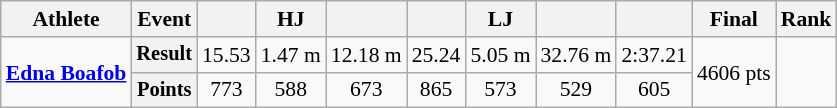<table class="wikitable" style="font-size:90%">
<tr>
<th>Athlete</th>
<th>Event</th>
<th></th>
<th>HJ</th>
<th></th>
<th></th>
<th>LJ</th>
<th></th>
<th></th>
<th>Final</th>
<th>Rank</th>
</tr>
<tr style=text-align:center>
<td rowspan=2 style=text-align:left><strong><a href='#'>Edna Boafob</a></strong></td>
<th style="font-size:95%">Result</th>
<td>15.53</td>
<td>1.47 m</td>
<td>12.18 m</td>
<td>25.24</td>
<td>5.05 m</td>
<td>32.76 m</td>
<td>2:37.21</td>
<td rowspan=2>4606 pts</td>
<td rowspan=2></td>
</tr>
<tr style=text-align:center>
<th style="font-size:95%">Points</th>
<td>773</td>
<td>588</td>
<td>673</td>
<td>865</td>
<td>573</td>
<td>529</td>
<td>605</td>
</tr>
</table>
